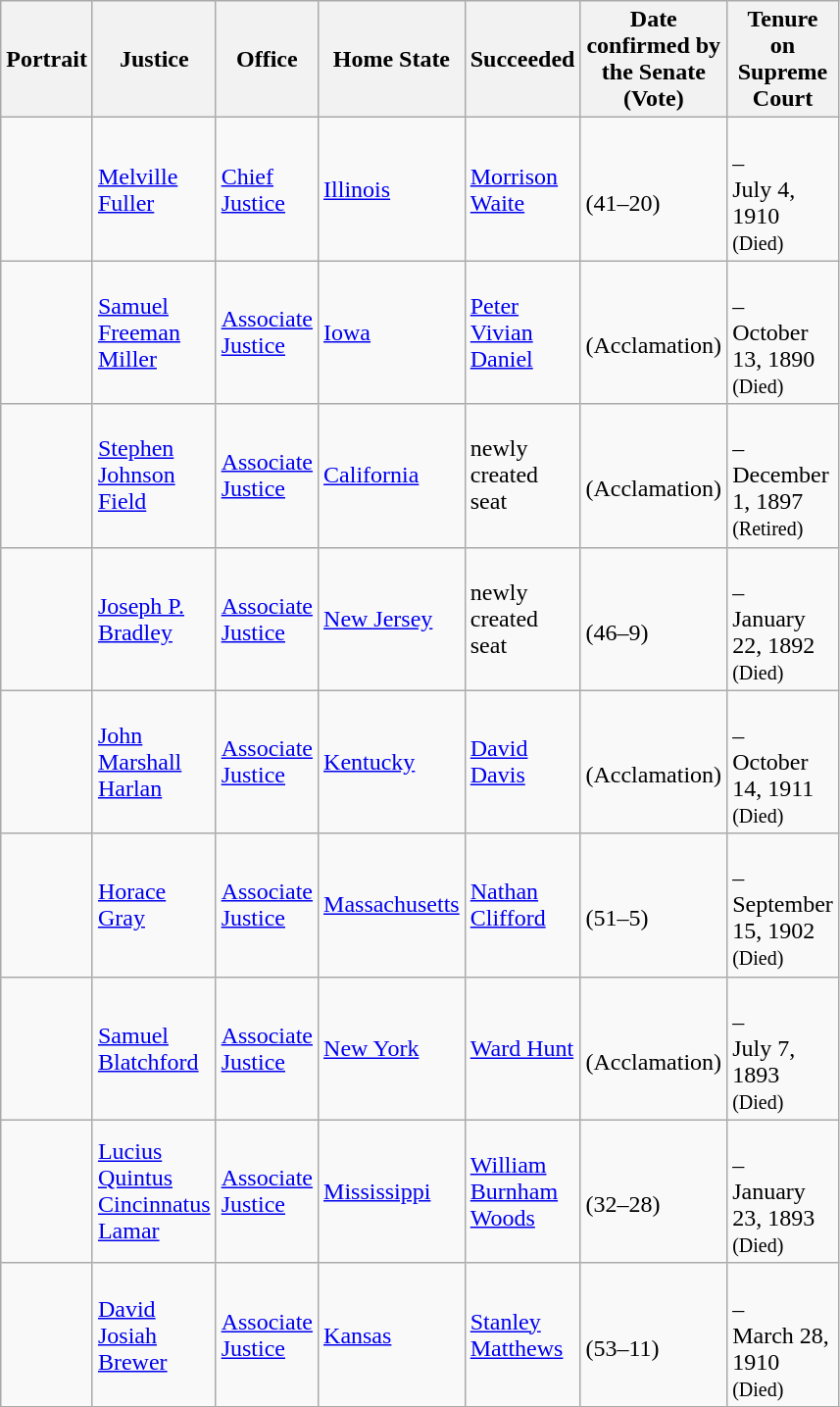<table class="wikitable sortable">
<tr>
<th scope="col" style="width: 10px;">Portrait</th>
<th scope="col" style="width: 10px;">Justice</th>
<th scope="col" style="width: 10px;">Office</th>
<th scope="col" style="width: 10px;">Home State</th>
<th scope="col" style="width: 10px;">Succeeded</th>
<th scope="col" style="width: 10px;">Date confirmed by the Senate<br>(Vote)</th>
<th scope="col" style="width: 10px;">Tenure on Supreme Court</th>
</tr>
<tr>
<td></td>
<td><a href='#'>Melville Fuller</a></td>
<td><a href='#'>Chief Justice</a></td>
<td><a href='#'>Illinois</a></td>
<td><a href='#'>Morrison Waite</a></td>
<td><br>(41–20)</td>
<td><br>–<br>July 4, 1910<br><small>(Died)</small></td>
</tr>
<tr>
<td></td>
<td><a href='#'>Samuel Freeman Miller</a></td>
<td><a href='#'>Associate Justice</a></td>
<td><a href='#'>Iowa</a></td>
<td><a href='#'>Peter Vivian Daniel</a></td>
<td><br>(Acclamation)</td>
<td><br>–<br>October 13, 1890<br><small>(Died)</small></td>
</tr>
<tr>
<td></td>
<td><a href='#'>Stephen Johnson Field</a></td>
<td><a href='#'>Associate Justice</a></td>
<td><a href='#'>California</a></td>
<td>newly created seat</td>
<td><br>(Acclamation)</td>
<td><br>–<br>December 1, 1897<br><small>(Retired)</small></td>
</tr>
<tr>
<td></td>
<td><a href='#'>Joseph P. Bradley</a></td>
<td><a href='#'>Associate Justice</a></td>
<td><a href='#'>New Jersey</a></td>
<td>newly created seat</td>
<td><br>(46–9)</td>
<td><br>–<br>January 22, 1892<br><small>(Died)</small></td>
</tr>
<tr>
<td></td>
<td><a href='#'>John Marshall Harlan</a></td>
<td><a href='#'>Associate Justice</a></td>
<td><a href='#'>Kentucky</a></td>
<td><a href='#'>David Davis</a></td>
<td><br>(Acclamation)</td>
<td><br>–<br>October 14, 1911<br><small>(Died)</small></td>
</tr>
<tr>
<td></td>
<td><a href='#'>Horace Gray</a></td>
<td><a href='#'>Associate Justice</a></td>
<td><a href='#'>Massachusetts</a></td>
<td><a href='#'>Nathan Clifford</a></td>
<td><br>(51–5)</td>
<td><br>–<br>September 15, 1902<br><small>(Died)</small></td>
</tr>
<tr>
<td></td>
<td><a href='#'>Samuel Blatchford</a></td>
<td><a href='#'>Associate Justice</a></td>
<td><a href='#'>New York</a></td>
<td><a href='#'>Ward Hunt</a></td>
<td><br>(Acclamation)</td>
<td><br>–<br>July 7, 1893<br><small>(Died)</small></td>
</tr>
<tr>
<td></td>
<td><a href='#'>Lucius Quintus Cincinnatus Lamar</a></td>
<td><a href='#'>Associate Justice</a></td>
<td><a href='#'>Mississippi</a></td>
<td><a href='#'>William Burnham Woods</a></td>
<td><br>(32–28)</td>
<td><br>–<br>January 23, 1893<br><small>(Died)</small></td>
</tr>
<tr>
<td></td>
<td><a href='#'>David Josiah Brewer</a></td>
<td><a href='#'>Associate Justice</a></td>
<td><a href='#'>Kansas</a></td>
<td><a href='#'>Stanley Matthews</a></td>
<td><br>(53–11)</td>
<td><br>–<br>March 28, 1910<br><small>(Died)</small></td>
</tr>
<tr>
</tr>
</table>
